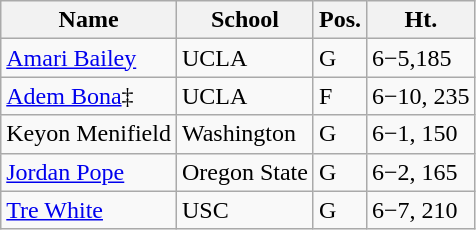<table class="wikitable">
<tr>
<th>Name</th>
<th>School</th>
<th>Pos.</th>
<th>Ht.</th>
</tr>
<tr>
<td><a href='#'>Amari Bailey</a></td>
<td ! style=>UCLA</td>
<td>G</td>
<td>6−5,185</td>
</tr>
<tr>
<td><a href='#'>Adem Bona</a>‡</td>
<td ! style=>UCLA</td>
<td>F</td>
<td>6−10, 235</td>
</tr>
<tr>
<td>Keyon Menifield</td>
<td ! style=>Washington</td>
<td>G</td>
<td>6−1, 150</td>
</tr>
<tr>
<td><a href='#'>Jordan Pope</a></td>
<td ! style=>Oregon State</td>
<td>G</td>
<td>6−2, 165</td>
</tr>
<tr>
<td><a href='#'>Tre White</a></td>
<td ! style=>USC</td>
<td>G</td>
<td>6−7, 210</td>
</tr>
</table>
